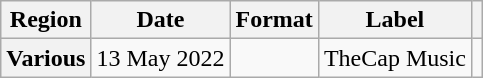<table class="wikitable plainrowheaders">
<tr>
<th scope="col">Region</th>
<th scope="col">Date</th>
<th scope="col">Format</th>
<th scope="col">Label</th>
<th scope="col"></th>
</tr>
<tr>
<th scope="row">Various</th>
<td>13 May 2022</td>
<td></td>
<td>TheCap Music</td>
<td></td>
</tr>
</table>
